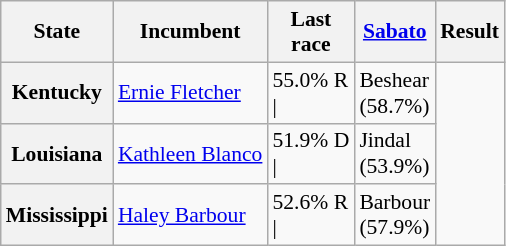<table class="wikitable sortable" style="font-size:90%;">
<tr>
<th>State</th>
<th>Incumbent</th>
<th>Last<br>race</th>
<th><a href='#'>Sabato</a><br></th>
<th>Result</th>
</tr>
<tr>
<th>Kentucky</th>
<td><a href='#'>Ernie Fletcher</a></td>
<td>55.0% R<br>| </td>
<td>Beshear<br>(58.7%)</td>
</tr>
<tr>
<th>Louisiana</th>
<td><a href='#'>Kathleen Blanco</a></td>
<td>51.9% D<br>| </td>
<td>Jindal<br>(53.9%)</td>
</tr>
<tr>
<th>Mississippi</th>
<td><a href='#'>Haley Barbour</a><br></td>
<td>52.6% R<br>| </td>
<td>Barbour<br>(57.9%)</td>
</tr>
</table>
